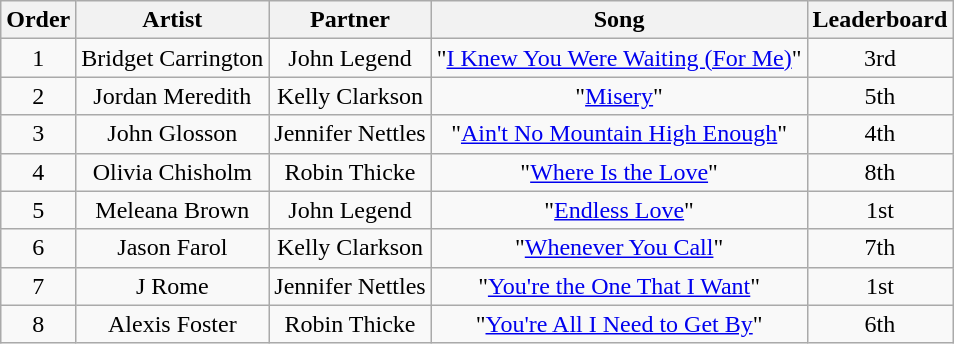<table class="wikitable sortable" style="text-align:center">
<tr>
<th>Order</th>
<th>Artist</th>
<th>Partner</th>
<th>Song</th>
<th>Leaderboard</th>
</tr>
<tr>
<td>1</td>
<td>Bridget Carrington</td>
<td>John Legend</td>
<td>"<a href='#'>I Knew You Were Waiting (For Me)</a>"</td>
<td>3rd</td>
</tr>
<tr>
<td>2</td>
<td>Jordan Meredith</td>
<td>Kelly Clarkson</td>
<td>"<a href='#'>Misery</a>"</td>
<td>5th</td>
</tr>
<tr>
<td>3</td>
<td>John Glosson</td>
<td>Jennifer Nettles</td>
<td>"<a href='#'>Ain't No Mountain High Enough</a>"</td>
<td>4th</td>
</tr>
<tr>
<td>4</td>
<td>Olivia Chisholm</td>
<td>Robin Thicke</td>
<td>"<a href='#'>Where Is the Love</a>"</td>
<td>8th</td>
</tr>
<tr>
<td>5</td>
<td>Meleana Brown</td>
<td>John Legend</td>
<td>"<a href='#'>Endless Love</a>"</td>
<td>1st</td>
</tr>
<tr>
<td>6</td>
<td>Jason Farol</td>
<td>Kelly Clarkson</td>
<td>"<a href='#'>Whenever You Call</a>"</td>
<td>7th</td>
</tr>
<tr>
<td>7</td>
<td>J Rome</td>
<td>Jennifer Nettles</td>
<td>"<a href='#'>You're the One That I Want</a>"</td>
<td>1st</td>
</tr>
<tr>
<td>8</td>
<td>Alexis Foster</td>
<td>Robin Thicke</td>
<td>"<a href='#'>You're All I Need to Get By</a>"</td>
<td>6th</td>
</tr>
</table>
